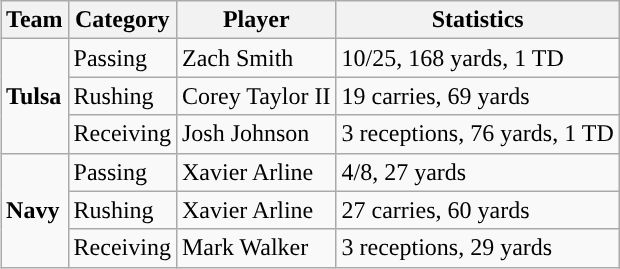<table class="wikitable" style="float: right;">
<tr>
<th>Team</th>
<th>Category</th>
<th>Player</th>
<th>Statistics</th>
</tr>
<tr>
<td rowspan=3><strong>Tulsa</strong></td>
<td>Passing</td>
<td>Zach Smith</td>
<td>10/25, 168 yards, 1 TD</td>
</tr>
<tr>
<td>Rushing</td>
<td>Corey Taylor II</td>
<td>19 carries, 69 yards</td>
</tr>
<tr>
<td>Receiving</td>
<td>Josh Johnson</td>
<td>3 receptions, 76 yards, 1 TD</td>
</tr>
<tr>
<td rowspan=3><strong>Navy</strong></td>
<td>Passing</td>
<td>Xavier Arline</td>
<td>4/8, 27 yards</td>
</tr>
<tr>
<td>Rushing</td>
<td>Xavier Arline</td>
<td>27 carries, 60 yards</td>
</tr>
<tr>
<td>Receiving</td>
<td>Mark Walker</td>
<td>3 receptions, 29 yards</td>
</tr>
</table>
